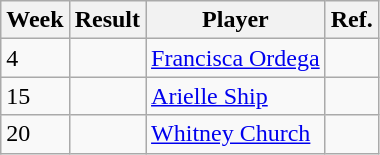<table class="wikitable">
<tr>
<th>Week</th>
<th>Result</th>
<th>Player</th>
<th>Ref.</th>
</tr>
<tr>
<td>4</td>
<td></td>
<td> <a href='#'>Francisca Ordega</a></td>
<td></td>
</tr>
<tr>
<td>15</td>
<td></td>
<td> <a href='#'>Arielle Ship</a></td>
<td></td>
</tr>
<tr>
<td>20</td>
<td></td>
<td> <a href='#'>Whitney Church</a></td>
<td></td>
</tr>
</table>
